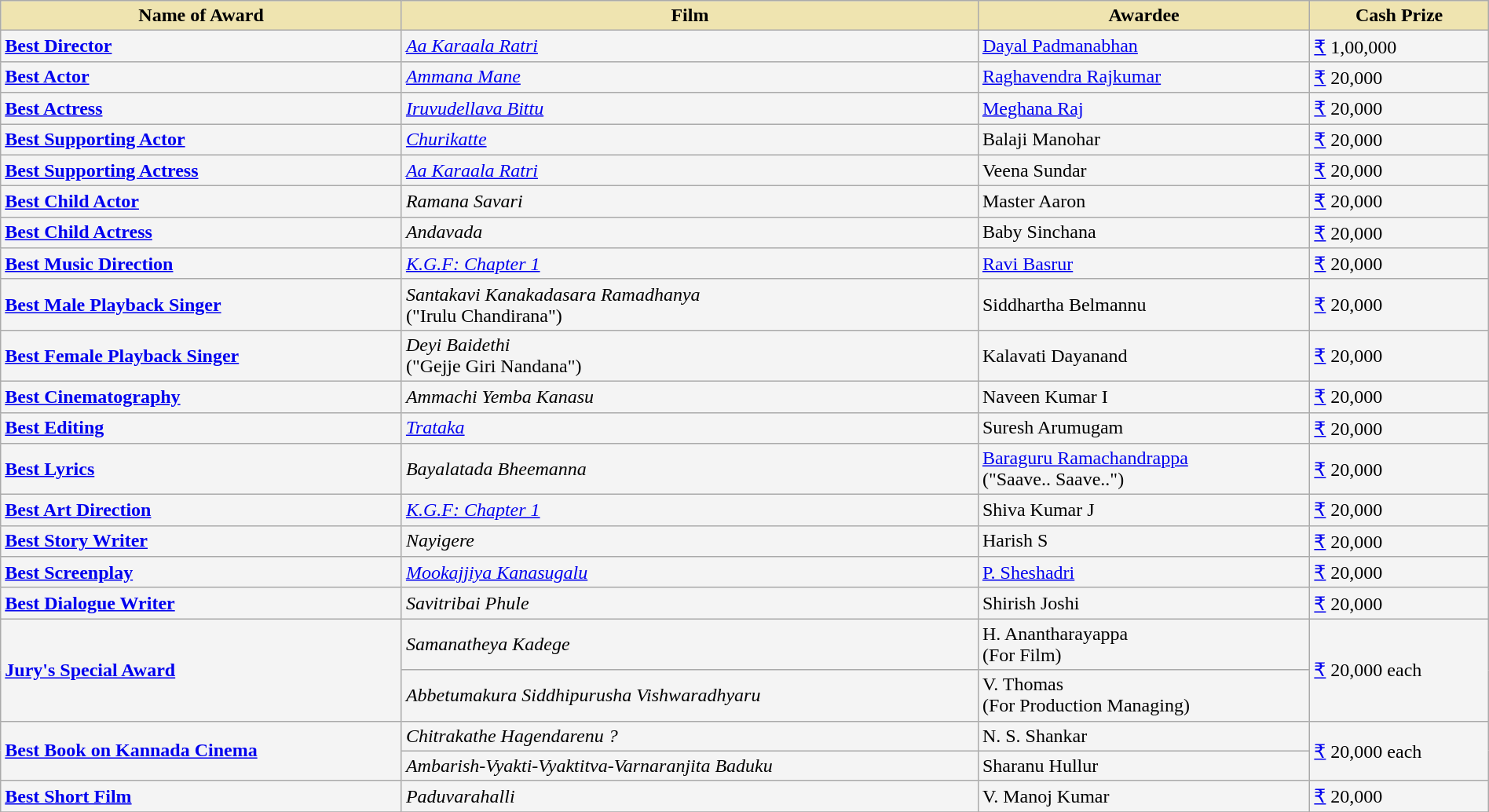<table class="wikitable" style="width:100%;">
<tr>
<th style="background-color:#EFE4B0;">Name of Award</th>
<th style="background-color:#EFE4B0;">Film</th>
<th style="background-color:#EFE4B0;">Awardee</th>
<th style="background-color:#EFE4B0;">Cash Prize</th>
</tr>
<tr style="background-color:#F4F4F4">
<td><strong><a href='#'>Best Director</a></strong></td>
<td><em><a href='#'>Aa Karaala Ratri</a></em></td>
<td><a href='#'>Dayal Padmanabhan</a></td>
<td><a href='#'>₹</a> 1,00,000</td>
</tr>
<tr style="background-color:#F4F4F4">
<td><strong><a href='#'>Best Actor</a></strong></td>
<td><em><a href='#'>Ammana Mane</a></em></td>
<td><a href='#'>Raghavendra Rajkumar</a></td>
<td><a href='#'>₹</a> 20,000</td>
</tr>
<tr style="background-color:#F4F4F4">
<td><strong><a href='#'>Best Actress</a></strong></td>
<td><em><a href='#'>Iruvudellava Bittu</a></em></td>
<td><a href='#'>Meghana Raj</a></td>
<td><a href='#'>₹</a> 20,000</td>
</tr>
<tr style="background-color:#F4F4F4">
<td><strong><a href='#'>Best Supporting Actor</a></strong></td>
<td><em><a href='#'>Churikatte</a></em></td>
<td>Balaji Manohar</td>
<td><a href='#'>₹</a> 20,000</td>
</tr>
<tr style="background-color:#F4F4F4">
<td><strong><a href='#'>Best Supporting Actress</a></strong></td>
<td><em><a href='#'>Aa Karaala Ratri</a></em></td>
<td>Veena Sundar</td>
<td><a href='#'>₹</a> 20,000</td>
</tr>
<tr style="background-color:#F4F4F4">
<td><strong><a href='#'>Best Child Actor</a></strong></td>
<td><em>Ramana Savari</em></td>
<td>Master Aaron</td>
<td><a href='#'>₹</a> 20,000</td>
</tr>
<tr style="background-color:#F4F4F4">
<td><strong><a href='#'>Best Child Actress</a></strong></td>
<td><em>Andavada</em></td>
<td>Baby Sinchana</td>
<td><a href='#'>₹</a> 20,000</td>
</tr>
<tr style="background-color:#F4F4F4">
<td><strong><a href='#'>Best Music Direction</a></strong></td>
<td><em><a href='#'>K.G.F: Chapter 1</a></em></td>
<td><a href='#'>Ravi Basrur</a></td>
<td><a href='#'>₹</a> 20,000</td>
</tr>
<tr style="background-color:#F4F4F4">
<td><strong><a href='#'>Best Male Playback Singer</a></strong></td>
<td><em>Santakavi Kanakadasara Ramadhanya</em><br>("Irulu Chandirana")</td>
<td>Siddhartha Belmannu</td>
<td><a href='#'>₹</a> 20,000</td>
</tr>
<tr style="background-color:#F4F4F4">
<td><strong><a href='#'>Best Female Playback Singer</a></strong></td>
<td><em>Deyi Baidethi</em><br>("Gejje Giri Nandana")</td>
<td>Kalavati Dayanand</td>
<td><a href='#'>₹</a> 20,000</td>
</tr>
<tr style="background-color:#F4F4F4">
<td><strong><a href='#'>Best Cinematography</a></strong></td>
<td><em>Ammachi Yemba Kanasu</em></td>
<td>Naveen Kumar I</td>
<td><a href='#'>₹</a> 20,000</td>
</tr>
<tr style="background-color:#F4F4F4">
<td><strong><a href='#'>Best Editing</a></strong></td>
<td><em><a href='#'>Trataka</a></em></td>
<td>Suresh Arumugam</td>
<td><a href='#'>₹</a> 20,000</td>
</tr>
<tr style="background-color:#F4F4F4">
<td><strong><a href='#'>Best Lyrics</a></strong></td>
<td><em>Bayalatada Bheemanna</em></td>
<td><a href='#'>Baraguru Ramachandrappa</a><br>("Saave.. Saave..")</td>
<td><a href='#'>₹</a> 20,000</td>
</tr>
<tr style="background-color:#F4F4F4">
<td><strong><a href='#'>Best Art Direction</a></strong></td>
<td><em><a href='#'>K.G.F: Chapter 1</a></em></td>
<td>Shiva Kumar J</td>
<td><a href='#'>₹</a> 20,000</td>
</tr>
<tr style="background-color:#F4F4F4">
<td><strong><a href='#'>Best Story Writer</a></strong></td>
<td><em>Nayigere</em></td>
<td>Harish S</td>
<td><a href='#'>₹</a> 20,000</td>
</tr>
<tr style="background-color:#F4F4F4">
<td><strong><a href='#'>Best Screenplay</a></strong></td>
<td><em><a href='#'>Mookajjiya Kanasugalu</a></em></td>
<td><a href='#'>P. Sheshadri</a></td>
<td><a href='#'>₹</a> 20,000</td>
</tr>
<tr style="background-color:#F4F4F4">
<td><strong><a href='#'>Best Dialogue Writer</a></strong></td>
<td><em>Savitribai Phule</em></td>
<td>Shirish Joshi</td>
<td><a href='#'>₹</a> 20,000</td>
</tr>
<tr style="background-color:#F4F4F4">
<td rowspan="2"><strong><a href='#'>Jury's Special Award</a></strong></td>
<td><em>Samanatheya Kadege</em></td>
<td>H. Anantharayappa<br>(For Film)</td>
<td rowspan="2"><a href='#'>₹</a> 20,000 each</td>
</tr>
<tr style="background-color:#F4F4F4">
<td><em>Abbetumakura Siddhipurusha Vishwaradhyaru</em></td>
<td>V. Thomas <br>(For Production Managing)</td>
</tr>
<tr style="background-color:#F4F4F4">
<td rowspan=2><strong><a href='#'>Best Book on Kannada Cinema</a></strong></td>
<td><em>Chitrakathe Hagendarenu ?</em></td>
<td>N. S. Shankar</td>
<td rowspan="2"><a href='#'>₹</a> 20,000 each</td>
</tr>
<tr style="background-color:#F4F4F4">
<td><em>Ambarish-Vyakti-Vyaktitva-Varnaranjita Baduku</em></td>
<td>Sharanu Hullur</td>
</tr>
<tr style="background-color:#F4F4F4">
<td><strong><a href='#'>Best Short Film</a></strong></td>
<td><em>Paduvarahalli</em></td>
<td>V. Manoj Kumar</td>
<td><a href='#'>₹</a> 20,000</td>
</tr>
<tr>
</tr>
</table>
